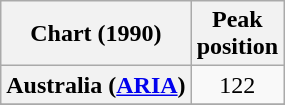<table class="wikitable sortable plainrowheaders" style="text-align:center">
<tr>
<th scope="col">Chart (1990)</th>
<th scope="col">Peak<br>position</th>
</tr>
<tr>
<th scope="row">Australia (<a href='#'>ARIA</a>)</th>
<td align="center">122</td>
</tr>
<tr>
</tr>
<tr>
</tr>
<tr>
</tr>
<tr>
</tr>
<tr>
</tr>
<tr>
</tr>
<tr>
</tr>
<tr>
</tr>
</table>
